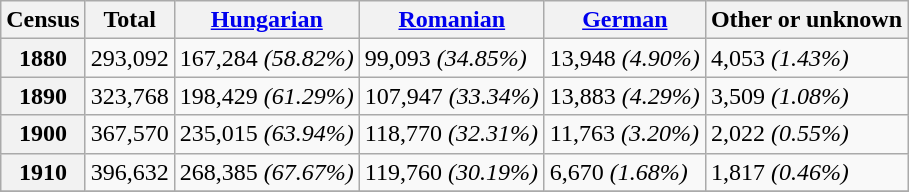<table class="wikitable">
<tr>
<th>Census</th>
<th>Total</th>
<th><a href='#'>Hungarian</a></th>
<th><a href='#'>Romanian</a></th>
<th><a href='#'>German</a></th>
<th>Other or unknown</th>
</tr>
<tr>
<th>1880</th>
<td>293,092</td>
<td>167,284 <em>(58.82%)</em></td>
<td>99,093 <em>(34.85%)</em></td>
<td>13,948 <em>(4.90%)</em></td>
<td>4,053 <em>(1.43%)</em></td>
</tr>
<tr>
<th>1890</th>
<td>323,768</td>
<td>198,429 <em>(61.29%)</em></td>
<td>107,947 <em>(33.34%)</em></td>
<td>13,883 <em>(4.29%)</em></td>
<td>3,509 <em>(1.08%)</em></td>
</tr>
<tr>
<th>1900</th>
<td>367,570</td>
<td>235,015 <em>(63.94%)</em></td>
<td>118,770 <em>(32.31%)</em></td>
<td>11,763 <em>(3.20%)</em></td>
<td>2,022 <em>(0.55%)</em></td>
</tr>
<tr>
<th>1910</th>
<td>396,632</td>
<td>268,385 <em>(67.67%)</em></td>
<td>119,760 <em>(30.19%)</em></td>
<td>6,670 <em>(1.68%)</em></td>
<td>1,817 <em>(0.46%)</em></td>
</tr>
<tr>
</tr>
</table>
